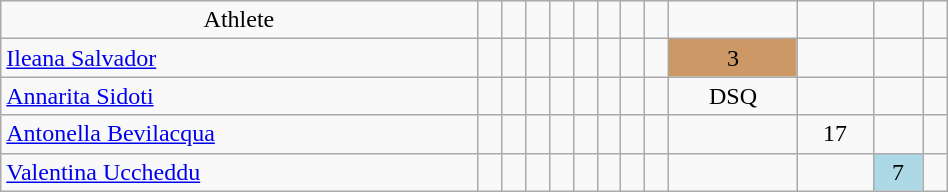<table class="wikitable" style="text-align: center; font-size:100%" width=50%">
<tr>
<td>Athlete</td>
<td></td>
<td></td>
<td></td>
<td></td>
<td></td>
<td></td>
<td></td>
<td></td>
<td></td>
<td></td>
<td></td>
<td></td>
</tr>
<tr>
<td align=left><a href='#'>Ileana Salvador</a></td>
<td></td>
<td></td>
<td></td>
<td></td>
<td></td>
<td></td>
<td></td>
<td></td>
<td bgcolor=cc9966>3</td>
<td></td>
<td></td>
<td></td>
</tr>
<tr>
<td align=left><a href='#'>Annarita Sidoti</a></td>
<td></td>
<td></td>
<td></td>
<td></td>
<td></td>
<td></td>
<td></td>
<td></td>
<td>DSQ</td>
<td></td>
<td></td>
<td></td>
</tr>
<tr>
<td align=left><a href='#'>Antonella Bevilacqua</a></td>
<td></td>
<td></td>
<td></td>
<td></td>
<td></td>
<td></td>
<td></td>
<td></td>
<td></td>
<td>17</td>
<td></td>
<td></td>
</tr>
<tr>
<td align=left><a href='#'>Valentina Uccheddu</a></td>
<td></td>
<td></td>
<td></td>
<td></td>
<td></td>
<td></td>
<td></td>
<td></td>
<td></td>
<td></td>
<td bgcolor=lightblue>7</td>
<td></td>
</tr>
</table>
